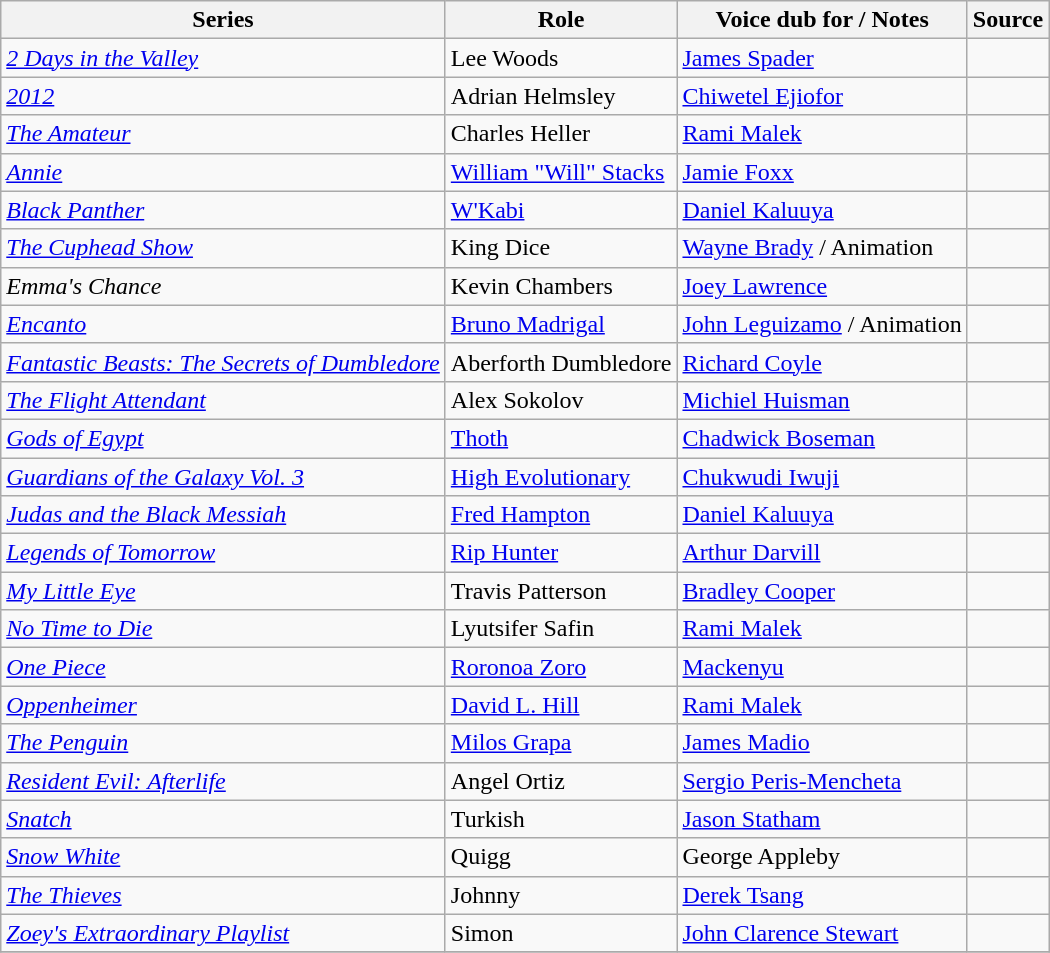<table class="wikitable sortable plainrowheaders">
<tr>
<th>Series</th>
<th>Role</th>
<th>Voice dub for / Notes</th>
<th class="unsortable">Source</th>
</tr>
<tr>
<td><em><a href='#'>2 Days in the Valley</a></em></td>
<td>Lee Woods</td>
<td><a href='#'>James Spader</a></td>
<td></td>
</tr>
<tr>
<td><em><a href='#'>2012</a></em></td>
<td>Adrian Helmsley</td>
<td><a href='#'>Chiwetel Ejiofor</a></td>
<td></td>
</tr>
<tr>
<td><em><a href='#'>The Amateur</a></em></td>
<td>Charles Heller</td>
<td><a href='#'>Rami Malek</a></td>
<td></td>
</tr>
<tr>
<td><em><a href='#'>Annie</a></em></td>
<td><a href='#'>William "Will" Stacks</a></td>
<td><a href='#'>Jamie Foxx</a></td>
<td></td>
</tr>
<tr>
<td><em><a href='#'>Black Panther</a></em></td>
<td><a href='#'>W'Kabi</a></td>
<td><a href='#'>Daniel Kaluuya</a></td>
<td></td>
</tr>
<tr>
<td><em><a href='#'>The Cuphead Show</a></em></td>
<td>King Dice</td>
<td><a href='#'>Wayne Brady</a> / Animation</td>
<td></td>
</tr>
<tr>
<td><em>Emma's Chance</em></td>
<td>Kevin Chambers</td>
<td><a href='#'>Joey Lawrence</a></td>
<td></td>
</tr>
<tr>
<td><em><a href='#'>Encanto</a></em></td>
<td><a href='#'>Bruno Madrigal</a></td>
<td><a href='#'>John Leguizamo</a> / Animation</td>
<td></td>
</tr>
<tr>
<td><em><a href='#'>Fantastic Beasts: The Secrets of Dumbledore</a></em></td>
<td>Aberforth Dumbledore</td>
<td><a href='#'>Richard Coyle</a></td>
<td></td>
</tr>
<tr>
<td><em><a href='#'>The Flight Attendant</a></em></td>
<td>Alex Sokolov</td>
<td><a href='#'>Michiel Huisman</a></td>
<td></td>
</tr>
<tr>
<td><em><a href='#'>Gods of Egypt</a></em></td>
<td><a href='#'>Thoth</a></td>
<td><a href='#'>Chadwick Boseman</a></td>
<td></td>
</tr>
<tr>
<td><em><a href='#'>Guardians of the Galaxy Vol. 3</a></em></td>
<td><a href='#'>High Evolutionary</a></td>
<td><a href='#'>Chukwudi Iwuji</a></td>
<td></td>
</tr>
<tr>
<td><em><a href='#'>Judas and the Black Messiah</a></em></td>
<td><a href='#'>Fred Hampton</a></td>
<td><a href='#'>Daniel Kaluuya</a></td>
<td></td>
</tr>
<tr>
<td><em><a href='#'>Legends of Tomorrow</a></em></td>
<td><a href='#'>Rip Hunter</a></td>
<td><a href='#'>Arthur Darvill</a></td>
<td></td>
</tr>
<tr>
<td><em><a href='#'>My Little Eye</a></em></td>
<td>Travis Patterson</td>
<td><a href='#'>Bradley Cooper</a></td>
<td></td>
</tr>
<tr>
<td><em><a href='#'>No Time to Die</a></em></td>
<td>Lyutsifer Safin</td>
<td><a href='#'>Rami Malek</a></td>
<td></td>
</tr>
<tr>
<td><em><a href='#'>One Piece</a></em></td>
<td><a href='#'>Roronoa Zoro</a></td>
<td><a href='#'>Mackenyu</a></td>
<td></td>
</tr>
<tr>
<td><em><a href='#'>Oppenheimer</a></em></td>
<td><a href='#'>David L. Hill</a></td>
<td><a href='#'>Rami Malek</a></td>
<td></td>
</tr>
<tr>
<td><em><a href='#'>The Penguin</a></em></td>
<td><a href='#'>Milos Grapa</a></td>
<td><a href='#'>James Madio</a></td>
<td></td>
</tr>
<tr>
<td><em><a href='#'>Resident Evil: Afterlife</a></em></td>
<td>Angel Ortiz</td>
<td><a href='#'>Sergio Peris-Mencheta</a></td>
<td></td>
</tr>
<tr>
<td><em><a href='#'>Snatch</a></em></td>
<td>Turkish</td>
<td><a href='#'>Jason Statham</a></td>
<td></td>
</tr>
<tr>
<td><em><a href='#'>Snow White</a></em></td>
<td>Quigg</td>
<td>George Appleby</td>
<td></td>
</tr>
<tr>
<td><em><a href='#'>The Thieves</a></em></td>
<td>Johnny</td>
<td><a href='#'>Derek Tsang</a></td>
<td></td>
</tr>
<tr>
<td><em><a href='#'>Zoey's Extraordinary Playlist</a></em></td>
<td>Simon</td>
<td><a href='#'>John Clarence Stewart</a></td>
<td></td>
</tr>
<tr>
</tr>
</table>
